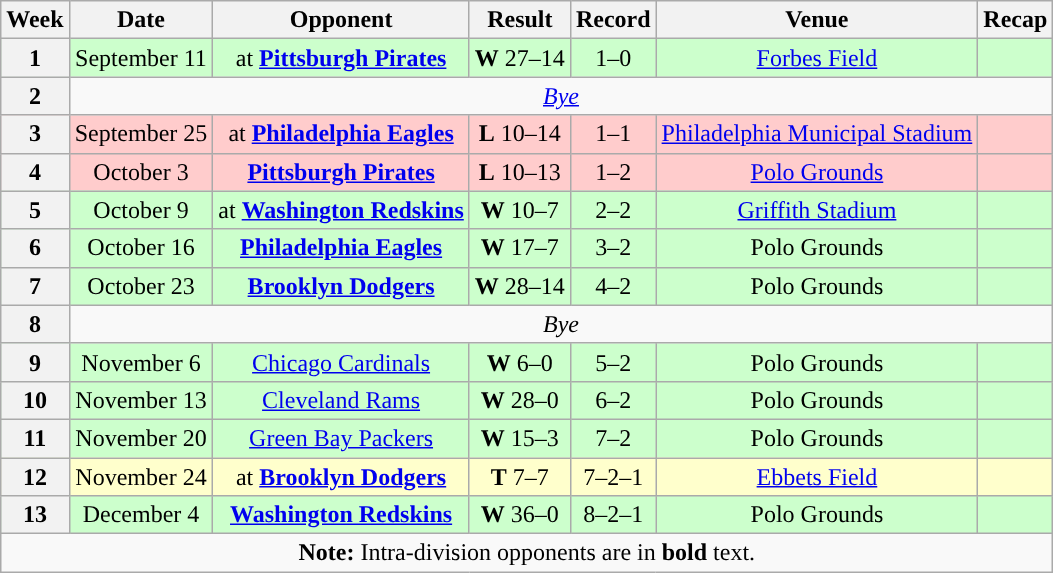<table class="wikitable" style="text-align:center">
<tr>
<th>Week</th>
<th>Date</th>
<th>Opponent</th>
<th>Result</th>
<th>Record</th>
<th>Venue</th>
<th>Recap</th>
</tr>
<tr style="background:#cfc">
<th>1</th>
<td>September 11</td>
<td>at <strong><a href='#'>Pittsburgh Pirates</a></strong></td>
<td><strong>W</strong> 27–14</td>
<td>1–0</td>
<td><a href='#'>Forbes Field</a></td>
<td></td>
</tr>
<tr>
<th>2</th>
<td colspan="6"><em><a href='#'>Bye</a></em></td>
</tr>
<tr style="background:#fcc">
<th>3</th>
<td>September 25</td>
<td>at <strong><a href='#'>Philadelphia Eagles</a></strong></td>
<td><strong>L</strong> 10–14</td>
<td>1–1</td>
<td><a href='#'>Philadelphia Municipal Stadium</a></td>
<td></td>
</tr>
<tr style="background:#fcc">
<th>4</th>
<td>October 3</td>
<td><strong><a href='#'>Pittsburgh Pirates</a></strong></td>
<td><strong>L</strong> 10–13</td>
<td>1–2</td>
<td><a href='#'>Polo Grounds</a></td>
<td></td>
</tr>
<tr style="background:#cfc">
<th>5</th>
<td>October 9</td>
<td>at <strong><a href='#'>Washington Redskins</a></strong></td>
<td><strong>W</strong> 10–7</td>
<td>2–2</td>
<td><a href='#'>Griffith Stadium</a></td>
<td></td>
</tr>
<tr style="background:#cfc">
<th>6</th>
<td>October 16</td>
<td><strong><a href='#'>Philadelphia Eagles</a></strong></td>
<td><strong>W</strong> 17–7</td>
<td>3–2</td>
<td>Polo Grounds</td>
<td></td>
</tr>
<tr style="background:#cfc">
<th>7</th>
<td>October 23</td>
<td><strong><a href='#'>Brooklyn Dodgers</a></strong></td>
<td><strong>W</strong> 28–14</td>
<td>4–2</td>
<td>Polo Grounds</td>
<td></td>
</tr>
<tr>
<th>8</th>
<td colspan="6"><em>Bye</em></td>
</tr>
<tr style="background:#cfc">
<th>9</th>
<td>November 6</td>
<td><a href='#'>Chicago Cardinals</a></td>
<td><strong>W</strong> 6–0</td>
<td>5–2</td>
<td>Polo Grounds</td>
<td></td>
</tr>
<tr style="background:#cfc">
<th>10</th>
<td>November 13</td>
<td><a href='#'>Cleveland Rams</a></td>
<td><strong>W</strong> 28–0</td>
<td>6–2</td>
<td>Polo Grounds</td>
<td></td>
</tr>
<tr style="background:#cfc">
<th>11</th>
<td>November 20</td>
<td><a href='#'>Green Bay Packers</a></td>
<td><strong>W</strong> 15–3</td>
<td>7–2</td>
<td>Polo Grounds</td>
<td></td>
</tr>
<tr style="background:#ffc">
<th>12</th>
<td>November 24</td>
<td>at <strong><a href='#'>Brooklyn Dodgers</a></strong></td>
<td><strong>T</strong> 7–7</td>
<td>7–2–1</td>
<td><a href='#'>Ebbets Field</a></td>
<td></td>
</tr>
<tr style="background:#cfc">
<th>13</th>
<td>December 4</td>
<td><strong><a href='#'>Washington Redskins</a></strong></td>
<td><strong>W</strong> 36–0</td>
<td>8–2–1</td>
<td>Polo Grounds</td>
<td></td>
</tr>
<tr>
<td colspan="8"><strong>Note:</strong> Intra-division opponents are in <strong>bold</strong> text.</td>
</tr>
</table>
